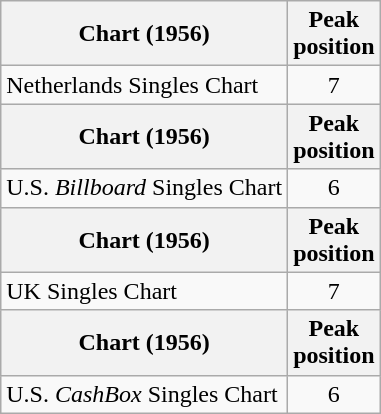<table class="wikitable sortable">
<tr>
<th scope="col">Chart (1956)</th>
<th scope="col">Peak<br>position</th>
</tr>
<tr>
<td>Netherlands Singles Chart</td>
<td style="text-align:center;">7</td>
</tr>
<tr>
<th scope="col">Chart (1956)</th>
<th scope="col">Peak<br>position</th>
</tr>
<tr>
<td>U.S. <em>Billboard</em> Singles Chart</td>
<td style="text-align:center;">6</td>
</tr>
<tr>
<th scope="col">Chart (1956)</th>
<th scope="col">Peak<br>position</th>
</tr>
<tr>
<td>UK Singles Chart</td>
<td style="text-align:center;">7</td>
</tr>
<tr>
<th scope="col">Chart (1956)</th>
<th scope="col">Peak<br>position</th>
</tr>
<tr>
<td>U.S. <em>CashBox</em> Singles Chart</td>
<td style="text-align:center;">6</td>
</tr>
</table>
